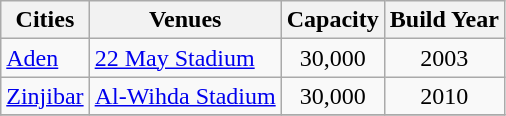<table class="wikitable">
<tr>
<th>Cities</th>
<th>Venues</th>
<th>Capacity</th>
<th>Build Year</th>
</tr>
<tr>
<td><a href='#'>Aden</a></td>
<td><a href='#'>22 May Stadium</a></td>
<td align="center">30,000</td>
<td align="center">2003</td>
</tr>
<tr>
<td><a href='#'>Zinjibar</a></td>
<td><a href='#'>Al-Wihda Stadium</a></td>
<td align="center">30,000</td>
<td align="center">2010</td>
</tr>
<tr>
</tr>
</table>
